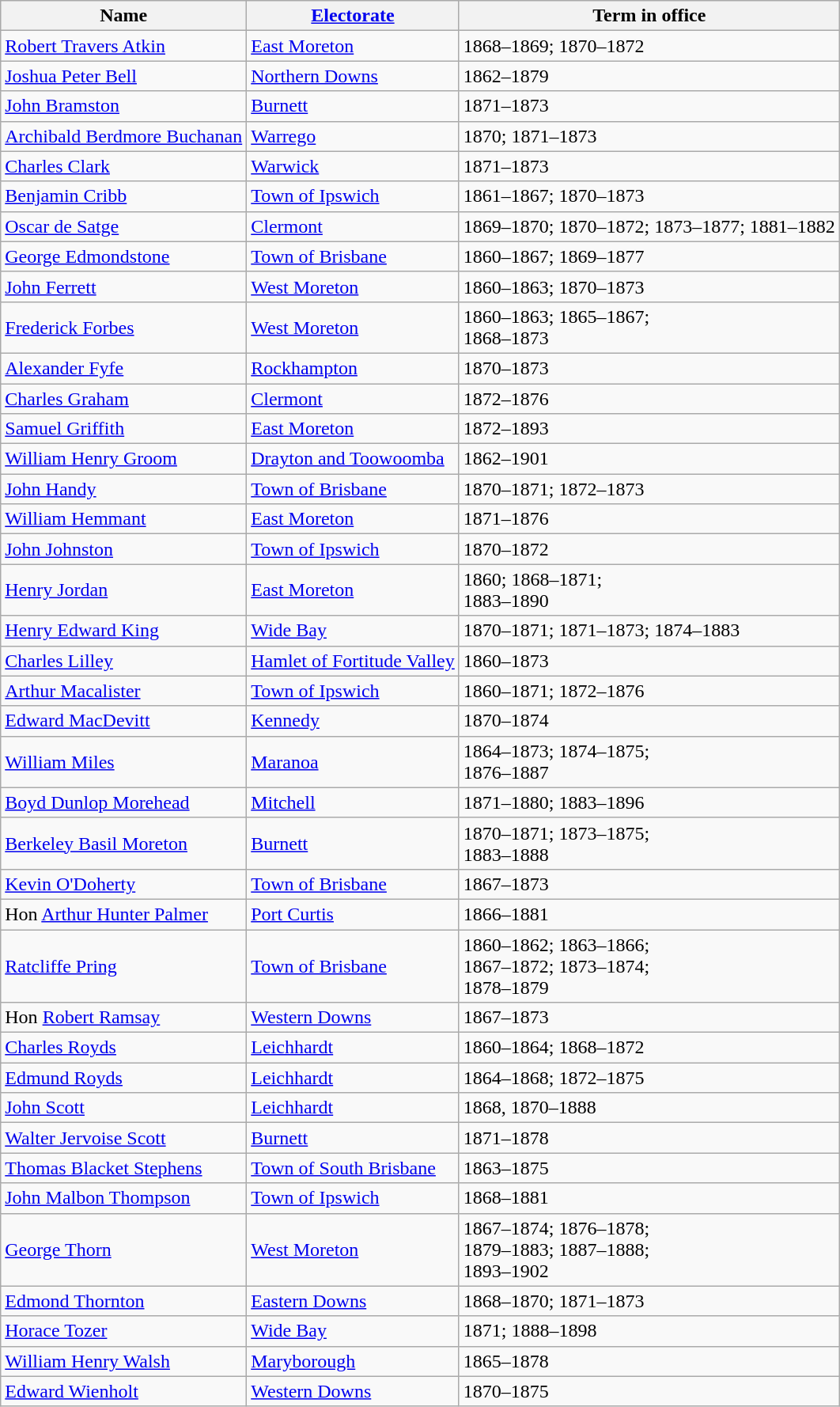<table class="wikitable sortable">
<tr>
<th>Name</th>
<th><a href='#'>Electorate</a></th>
<th>Term in office</th>
</tr>
<tr>
<td><a href='#'>Robert Travers Atkin</a></td>
<td><a href='#'>East Moreton</a></td>
<td>1868–1869; 1870–1872</td>
</tr>
<tr>
<td><a href='#'>Joshua Peter Bell</a></td>
<td><a href='#'>Northern Downs</a></td>
<td>1862–1879</td>
</tr>
<tr>
<td><a href='#'>John Bramston</a></td>
<td><a href='#'>Burnett</a></td>
<td>1871–1873</td>
</tr>
<tr>
<td><a href='#'>Archibald Berdmore Buchanan</a></td>
<td><a href='#'>Warrego</a></td>
<td>1870; 1871–1873</td>
</tr>
<tr>
<td><a href='#'>Charles Clark</a></td>
<td><a href='#'>Warwick</a></td>
<td>1871–1873</td>
</tr>
<tr>
<td><a href='#'>Benjamin Cribb</a></td>
<td><a href='#'>Town of Ipswich</a></td>
<td>1861–1867; 1870–1873</td>
</tr>
<tr>
<td><a href='#'>Oscar de Satge</a></td>
<td><a href='#'>Clermont</a></td>
<td>1869–1870; 1870–1872; 1873–1877; 1881–1882</td>
</tr>
<tr>
<td><a href='#'>George Edmondstone</a></td>
<td><a href='#'>Town of Brisbane</a></td>
<td>1860–1867; 1869–1877</td>
</tr>
<tr>
<td><a href='#'>John Ferrett</a></td>
<td><a href='#'>West Moreton</a></td>
<td>1860–1863; 1870–1873</td>
</tr>
<tr>
<td><a href='#'>Frederick Forbes</a></td>
<td><a href='#'>West Moreton</a></td>
<td>1860–1863; 1865–1867;<br>1868–1873</td>
</tr>
<tr>
<td><a href='#'>Alexander Fyfe</a></td>
<td><a href='#'>Rockhampton</a></td>
<td>1870–1873</td>
</tr>
<tr>
<td><a href='#'>Charles Graham</a></td>
<td><a href='#'>Clermont</a></td>
<td>1872–1876</td>
</tr>
<tr>
<td><a href='#'>Samuel Griffith</a></td>
<td><a href='#'>East Moreton</a></td>
<td>1872–1893</td>
</tr>
<tr>
<td><a href='#'>William Henry Groom</a></td>
<td><a href='#'>Drayton and Toowoomba</a></td>
<td>1862–1901</td>
</tr>
<tr>
<td><a href='#'>John Handy</a></td>
<td><a href='#'>Town of Brisbane</a></td>
<td>1870–1871; 1872–1873</td>
</tr>
<tr>
<td><a href='#'>William Hemmant</a> </td>
<td><a href='#'>East Moreton</a></td>
<td>1871–1876</td>
</tr>
<tr>
<td><a href='#'>John Johnston</a></td>
<td><a href='#'>Town of Ipswich</a></td>
<td>1870–1872</td>
</tr>
<tr>
<td><a href='#'>Henry Jordan</a></td>
<td><a href='#'>East Moreton</a> </td>
<td>1860; 1868–1871;<br>1883–1890</td>
</tr>
<tr>
<td><a href='#'>Henry Edward King</a></td>
<td><a href='#'>Wide Bay</a></td>
<td>1870–1871; 1871–1873; 1874–1883</td>
</tr>
<tr>
<td><a href='#'>Charles Lilley</a></td>
<td><a href='#'>Hamlet of Fortitude Valley</a></td>
<td>1860–1873</td>
</tr>
<tr>
<td><a href='#'>Arthur Macalister</a></td>
<td><a href='#'>Town of Ipswich</a></td>
<td>1860–1871; 1872–1876</td>
</tr>
<tr>
<td><a href='#'>Edward MacDevitt</a></td>
<td><a href='#'>Kennedy</a></td>
<td>1870–1874</td>
</tr>
<tr>
<td><a href='#'>William Miles</a></td>
<td><a href='#'>Maranoa</a></td>
<td>1864–1873; 1874–1875;<br>1876–1887</td>
</tr>
<tr>
<td><a href='#'>Boyd Dunlop Morehead</a></td>
<td><a href='#'>Mitchell</a></td>
<td>1871–1880; 1883–1896</td>
</tr>
<tr>
<td><a href='#'>Berkeley Basil Moreton</a></td>
<td><a href='#'>Burnett</a></td>
<td>1870–1871; 1873–1875;<br>1883–1888</td>
</tr>
<tr>
<td><a href='#'>Kevin O'Doherty</a></td>
<td><a href='#'>Town of Brisbane</a></td>
<td>1867–1873</td>
</tr>
<tr>
<td>Hon <a href='#'>Arthur Hunter Palmer</a></td>
<td><a href='#'>Port Curtis</a></td>
<td>1866–1881</td>
</tr>
<tr>
<td><a href='#'>Ratcliffe Pring</a></td>
<td><a href='#'>Town of Brisbane</a></td>
<td>1860–1862; 1863–1866;<br>1867–1872; 1873–1874;<br>1878–1879</td>
</tr>
<tr>
<td>Hon <a href='#'>Robert Ramsay</a></td>
<td><a href='#'>Western Downs</a></td>
<td>1867–1873</td>
</tr>
<tr>
<td><a href='#'>Charles Royds</a></td>
<td><a href='#'>Leichhardt</a></td>
<td>1860–1864; 1868–1872</td>
</tr>
<tr>
<td><a href='#'>Edmund Royds</a></td>
<td><a href='#'>Leichhardt</a></td>
<td>1864–1868; 1872–1875</td>
</tr>
<tr>
<td><a href='#'>John Scott</a></td>
<td><a href='#'>Leichhardt</a></td>
<td>1868, 1870–1888</td>
</tr>
<tr>
<td><a href='#'>Walter Jervoise Scott</a></td>
<td><a href='#'>Burnett</a></td>
<td>1871–1878</td>
</tr>
<tr>
<td><a href='#'>Thomas Blacket Stephens</a></td>
<td><a href='#'>Town of South Brisbane</a></td>
<td>1863–1875</td>
</tr>
<tr>
<td><a href='#'>John Malbon Thompson</a></td>
<td><a href='#'>Town of Ipswich</a></td>
<td>1868–1881</td>
</tr>
<tr>
<td><a href='#'>George Thorn</a></td>
<td><a href='#'>West Moreton</a></td>
<td>1867–1874; 1876–1878;<br>1879–1883; 1887–1888;<br>1893–1902</td>
</tr>
<tr>
<td><a href='#'>Edmond Thornton</a></td>
<td><a href='#'>Eastern Downs</a></td>
<td>1868–1870; 1871–1873</td>
</tr>
<tr>
<td><a href='#'>Horace Tozer</a></td>
<td><a href='#'>Wide Bay</a></td>
<td>1871; 1888–1898</td>
</tr>
<tr>
<td><a href='#'>William Henry Walsh</a></td>
<td><a href='#'>Maryborough</a></td>
<td>1865–1878</td>
</tr>
<tr>
<td><a href='#'>Edward Wienholt</a></td>
<td><a href='#'>Western Downs</a></td>
<td>1870–1875</td>
</tr>
</table>
